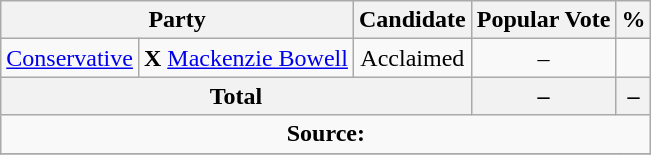<table class="wikitable">
<tr>
<th colspan="2">Party</th>
<th>Candidate</th>
<th>Popular Vote</th>
<th>%</th>
</tr>
<tr>
<td><a href='#'>Conservative</a></td>
<td> <strong>X</strong> <a href='#'>Mackenzie Bowell</a></td>
<td align=center>Acclaimed</td>
<td align=center>–</td>
</tr>
<tr>
<th colspan=3 align=center>Total</th>
<th align=right>–</th>
<th align=right>–</th>
</tr>
<tr>
<td align="center" colspan=5><strong>Source:</strong> </td>
</tr>
<tr>
</tr>
</table>
